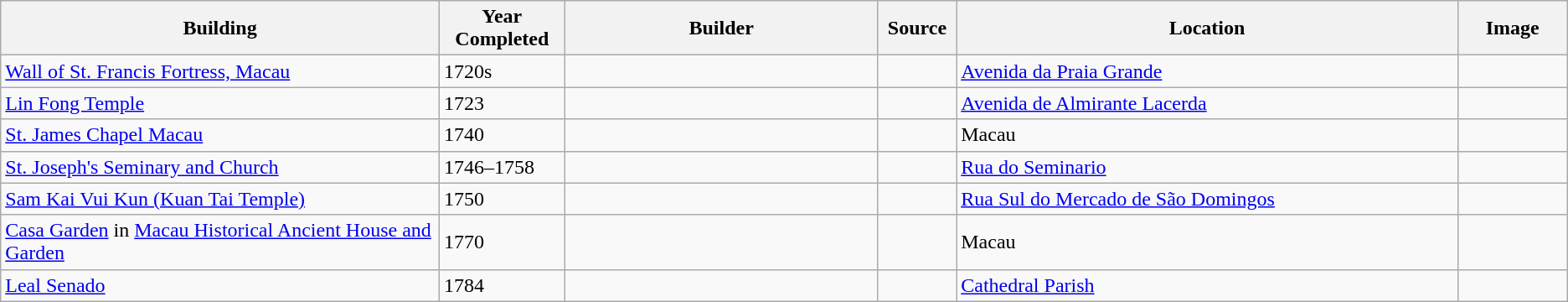<table class="wikitable">
<tr>
<th width=28%>Building</th>
<th width=8%>Year Completed</th>
<th width=20%>Builder</th>
<th width=5%>Source</th>
<th width=32%>Location</th>
<th width=7%>Image</th>
</tr>
<tr>
<td><a href='#'>Wall of St. Francis Fortress, Macau</a></td>
<td>1720s</td>
<td></td>
<td></td>
<td><a href='#'>Avenida da Praia Grande</a></td>
<td></td>
</tr>
<tr>
<td><a href='#'>Lin Fong Temple</a></td>
<td>1723</td>
<td></td>
<td></td>
<td><a href='#'>Avenida de Almirante Lacerda</a></td>
<td></td>
</tr>
<tr>
<td><a href='#'>St. James Chapel Macau</a></td>
<td>1740</td>
<td></td>
<td></td>
<td>Macau</td>
<td></td>
</tr>
<tr>
<td><a href='#'>St. Joseph's Seminary and Church</a></td>
<td>1746–1758</td>
<td></td>
<td></td>
<td><a href='#'>Rua do Seminario</a></td>
<td></td>
</tr>
<tr>
<td><a href='#'>Sam Kai Vui Kun (Kuan Tai Temple)</a></td>
<td>1750</td>
<td></td>
<td></td>
<td><a href='#'>Rua Sul do Mercado de São Domingos</a></td>
<td></td>
</tr>
<tr>
<td><a href='#'>Casa Garden</a> in <a href='#'>Macau Historical Ancient House and Garden</a></td>
<td>1770</td>
<td></td>
<td></td>
<td>Macau</td>
<td></td>
</tr>
<tr>
<td><a href='#'>Leal Senado</a></td>
<td>1784</td>
<td></td>
<td></td>
<td><a href='#'>Cathedral Parish</a></td>
<td></td>
</tr>
</table>
